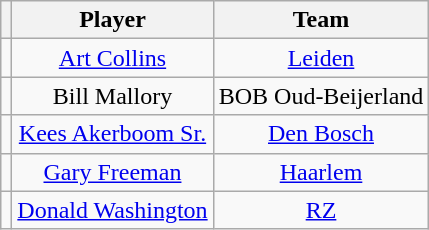<table class="wikitable" style="text-align:center;">
<tr>
<th></th>
<th>Player</th>
<th>Team</th>
</tr>
<tr>
<td></td>
<td><a href='#'>Art Collins</a></td>
<td><a href='#'>Leiden</a></td>
</tr>
<tr>
<td></td>
<td>Bill Mallory</td>
<td>BOB Oud-Beijerland</td>
</tr>
<tr>
<td></td>
<td><a href='#'>Kees Akerboom Sr.</a></td>
<td><a href='#'>Den Bosch</a></td>
</tr>
<tr>
<td></td>
<td><a href='#'>Gary Freeman</a></td>
<td><a href='#'>Haarlem</a></td>
</tr>
<tr>
<td></td>
<td><a href='#'>Donald Washington</a></td>
<td><a href='#'>RZ</a></td>
</tr>
</table>
